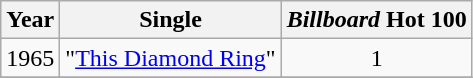<table class="wikitable sortable">
<tr>
<th>Year</th>
<th>Single</th>
<th><em>Billboard</em> Hot 100</th>
</tr>
<tr>
<td align="center">1965</td>
<td align="center">"<a href='#'>This Diamond Ring</a>"</td>
<td align="center">1</td>
</tr>
<tr>
</tr>
</table>
